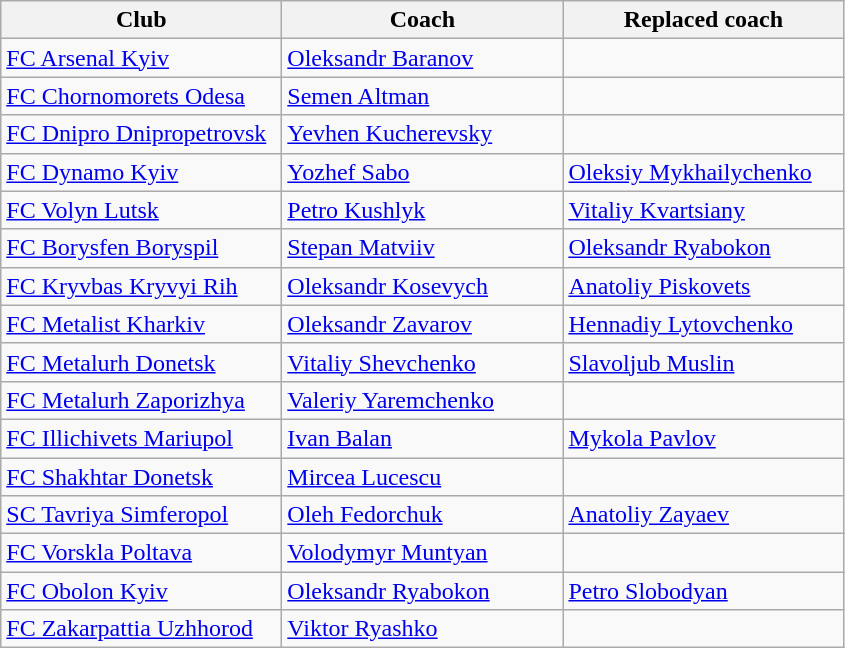<table class="wikitable">
<tr>
<th style="width:180px;">Club</th>
<th style="width:180px;">Coach</th>
<th style="width:180px;">Replaced coach</th>
</tr>
<tr>
<td><a href='#'>FC Arsenal Kyiv</a></td>
<td> <a href='#'>Oleksandr Baranov</a></td>
<td></td>
</tr>
<tr>
<td><a href='#'>FC Chornomorets Odesa</a></td>
<td> <a href='#'>Semen Altman</a></td>
<td></td>
</tr>
<tr>
<td><a href='#'>FC Dnipro Dnipropetrovsk</a></td>
<td> <a href='#'>Yevhen Kucherevsky</a></td>
<td></td>
</tr>
<tr>
<td><a href='#'>FC Dynamo Kyiv</a></td>
<td> <a href='#'>Yozhef Sabo</a></td>
<td> <a href='#'>Oleksiy Mykhailychenko</a></td>
</tr>
<tr>
<td><a href='#'>FC Volyn Lutsk</a></td>
<td> <a href='#'>Petro Kushlyk</a></td>
<td> <a href='#'>Vitaliy Kvartsiany</a></td>
</tr>
<tr>
<td><a href='#'>FC Borysfen Boryspil</a></td>
<td> <a href='#'>Stepan Matviiv</a></td>
<td> <a href='#'>Oleksandr Ryabokon</a></td>
</tr>
<tr>
<td><a href='#'>FC Kryvbas Kryvyi Rih</a></td>
<td> <a href='#'>Oleksandr Kosevych</a></td>
<td> <a href='#'>Anatoliy Piskovets</a></td>
</tr>
<tr>
<td><a href='#'>FC Metalist Kharkiv</a></td>
<td> <a href='#'>Oleksandr Zavarov</a></td>
<td> <a href='#'>Hennadiy Lytovchenko</a></td>
</tr>
<tr>
<td><a href='#'>FC Metalurh Donetsk</a></td>
<td> <a href='#'>Vitaliy Shevchenko</a></td>
<td> <a href='#'>Slavoljub Muslin</a></td>
</tr>
<tr>
<td><a href='#'>FC Metalurh Zaporizhya</a></td>
<td> <a href='#'>Valeriy Yaremchenko</a></td>
<td></td>
</tr>
<tr>
<td><a href='#'>FC Illichivets Mariupol</a></td>
<td> <a href='#'>Ivan Balan</a></td>
<td> <a href='#'>Mykola Pavlov</a></td>
</tr>
<tr>
<td><a href='#'>FC Shakhtar Donetsk</a></td>
<td> <a href='#'>Mircea Lucescu</a></td>
<td></td>
</tr>
<tr>
<td><a href='#'>SC Tavriya Simferopol</a></td>
<td> <a href='#'>Oleh Fedorchuk</a></td>
<td> <a href='#'>Anatoliy Zayaev</a></td>
</tr>
<tr>
<td><a href='#'>FC Vorskla Poltava</a></td>
<td> <a href='#'>Volodymyr Muntyan</a></td>
<td></td>
</tr>
<tr>
<td><a href='#'>FC Obolon Kyiv</a></td>
<td> <a href='#'>Oleksandr Ryabokon</a></td>
<td> <a href='#'>Petro Slobodyan</a></td>
</tr>
<tr>
<td><a href='#'>FC Zakarpattia Uzhhorod</a></td>
<td> <a href='#'>Viktor Ryashko</a></td>
<td></td>
</tr>
</table>
